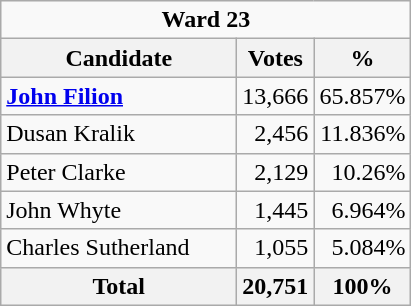<table class="wikitable">
<tr>
<td Colspan="3" align="center"><strong>Ward 23</strong></td>
</tr>
<tr>
<th bgcolor="#DDDDFF" width="150px">Candidate</th>
<th bgcolor="#DDDDFF">Votes</th>
<th bgcolor="#DDDDFF">%</th>
</tr>
<tr>
<td><strong><a href='#'>John Filion</a></strong></td>
<td align=right>13,666</td>
<td align=right>65.857%</td>
</tr>
<tr>
<td>Dusan Kralik</td>
<td align=right>2,456</td>
<td align=right>11.836%</td>
</tr>
<tr>
<td>Peter Clarke</td>
<td align=right>2,129</td>
<td align=right>10.26%</td>
</tr>
<tr>
<td>John Whyte</td>
<td align=right>1,445</td>
<td align=right>6.964%</td>
</tr>
<tr>
<td>Charles Sutherland</td>
<td align=right>1,055</td>
<td align=right>5.084%</td>
</tr>
<tr>
<th>Total</th>
<th align=right>20,751</th>
<th align=right>100%</th>
</tr>
</table>
